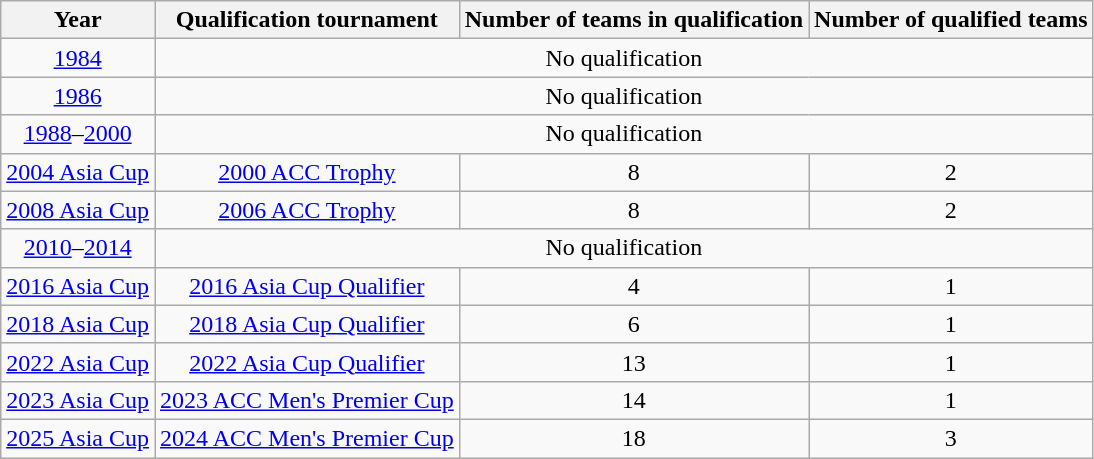<table class="wikitable" style="text-align:center">
<tr>
<th>Year</th>
<th>Qualification tournament</th>
<th>Number of teams in qualification</th>
<th>Number of qualified teams</th>
</tr>
<tr>
<td><a href='#'>1984</a></td>
<td colspan=3>No qualification</td>
</tr>
<tr>
<td><a href='#'>1986</a></td>
<td colspan=3>No qualification</td>
</tr>
<tr>
<td><a href='#'>1988</a>–<a href='#'>2000</a></td>
<td colspan=3>No qualification</td>
</tr>
<tr>
<td><a href='#'>2004 Asia Cup</a></td>
<td><a href='#'>2000 ACC Trophy</a></td>
<td>8</td>
<td>2</td>
</tr>
<tr>
<td><a href='#'>2008 Asia Cup</a></td>
<td><a href='#'>2006 ACC Trophy</a></td>
<td>8</td>
<td>2</td>
</tr>
<tr>
<td><a href='#'>2010</a>–<a href='#'>2014</a></td>
<td colspan=3>No qualification</td>
</tr>
<tr>
<td><a href='#'>2016 Asia Cup</a></td>
<td><a href='#'>2016 Asia Cup Qualifier</a></td>
<td>4</td>
<td>1</td>
</tr>
<tr>
<td><a href='#'>2018 Asia Cup</a></td>
<td><a href='#'>2018 Asia Cup Qualifier</a></td>
<td>6</td>
<td>1</td>
</tr>
<tr>
<td><a href='#'>2022 Asia Cup</a></td>
<td><a href='#'>2022 Asia Cup Qualifier</a></td>
<td>13</td>
<td>1</td>
</tr>
<tr>
<td><a href='#'>2023 Asia Cup</a></td>
<td><a href='#'>2023 ACC Men's Premier Cup</a></td>
<td>14</td>
<td>1</td>
</tr>
<tr>
<td><a href='#'>2025 Asia Cup</a></td>
<td><a href='#'>2024 ACC Men's Premier Cup</a></td>
<td>18</td>
<td>3</td>
</tr>
</table>
